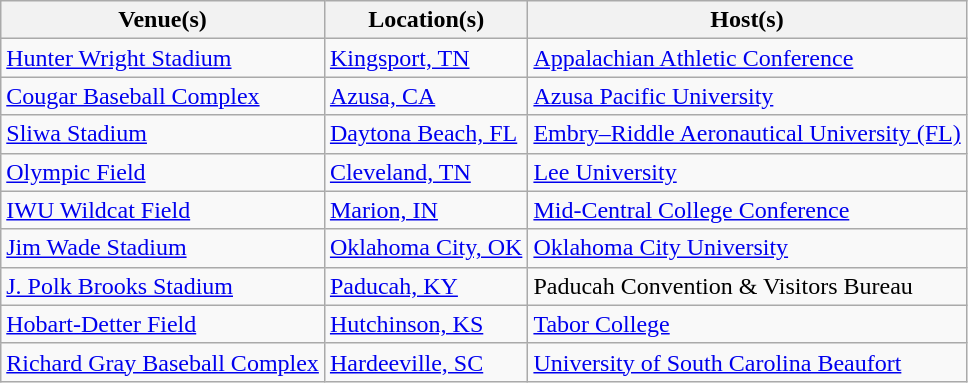<table class="wikitable">
<tr>
<th>Venue(s)</th>
<th>Location(s)</th>
<th>Host(s)</th>
</tr>
<tr>
<td><a href='#'>Hunter Wright Stadium</a></td>
<td><a href='#'>Kingsport, TN</a></td>
<td><a href='#'>Appalachian Athletic Conference</a></td>
</tr>
<tr>
<td><a href='#'>Cougar Baseball Complex</a></td>
<td><a href='#'>Azusa, CA</a></td>
<td><a href='#'>Azusa Pacific University</a></td>
</tr>
<tr>
<td><a href='#'>Sliwa Stadium</a></td>
<td><a href='#'>Daytona Beach, FL</a></td>
<td><a href='#'>Embry–Riddle Aeronautical University (FL)</a></td>
</tr>
<tr>
<td><a href='#'>Olympic Field</a></td>
<td><a href='#'>Cleveland, TN</a></td>
<td><a href='#'>Lee University</a></td>
</tr>
<tr>
<td><a href='#'>IWU Wildcat Field</a></td>
<td><a href='#'>Marion, IN</a></td>
<td><a href='#'>Mid-Central College Conference</a></td>
</tr>
<tr>
<td><a href='#'>Jim Wade Stadium</a></td>
<td><a href='#'>Oklahoma City, OK</a></td>
<td><a href='#'>Oklahoma City University</a></td>
</tr>
<tr>
<td><a href='#'>J. Polk Brooks Stadium</a></td>
<td><a href='#'>Paducah, KY</a></td>
<td>Paducah Convention & Visitors Bureau</td>
</tr>
<tr>
<td><a href='#'>Hobart-Detter Field</a></td>
<td><a href='#'>Hutchinson, KS</a></td>
<td><a href='#'>Tabor College</a></td>
</tr>
<tr>
<td><a href='#'>Richard Gray Baseball Complex</a></td>
<td><a href='#'>Hardeeville, SC</a></td>
<td><a href='#'>University of South Carolina Beaufort</a></td>
</tr>
</table>
